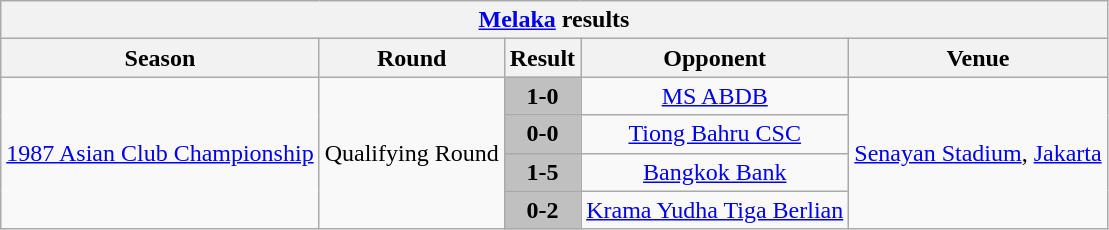<table class="wikitable" style="text-align:center">
<tr>
<th colspan=5><a href='#'>Melaka</a> results</th>
</tr>
<tr>
<th>Season</th>
<th>Round</th>
<th>Result</th>
<th>Opponent</th>
<th>Venue</th>
</tr>
<tr align=center>
<td rowspan=4><a href='#'>1987 Asian Club Championship</a></td>
<td rowspan=4>Qualifying Round</td>
<td bgcolor=silver><strong>1-0</strong></td>
<td> <a href='#'>MS ABDB</a></td>
<td rowspan="4"><a href='#'>Senayan Stadium</a>, <a href='#'>Jakarta</a></td>
</tr>
<tr align=center>
<td bgcolor=silver><strong>0-0</strong></td>
<td> <a href='#'>Tiong Bahru CSC</a></td>
</tr>
<tr align=center>
<td bgcolor=silver><strong>1-5</strong></td>
<td> <a href='#'>Bangkok Bank</a></td>
</tr>
<tr align=center>
<td bgcolor=silver><strong>0-2</strong></td>
<td> <a href='#'>Krama Yudha Tiga Berlian</a></td>
</tr>
</table>
